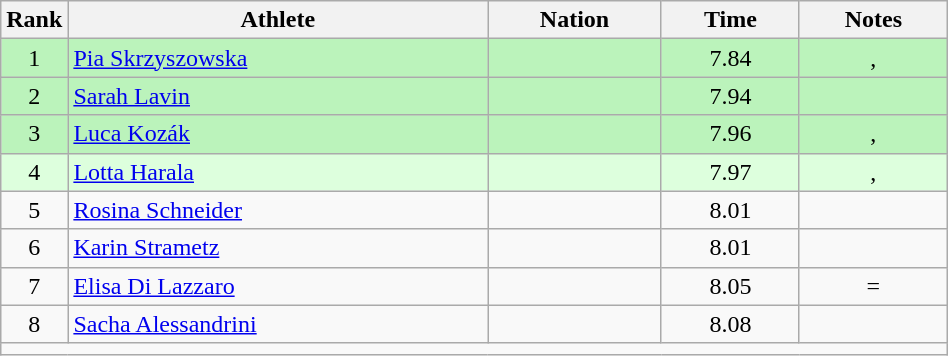<table class="wikitable sortable" style="text-align:center;width: 50%;">
<tr>
<th scope="col" style="width: 10px;">Rank</th>
<th scope="col">Athlete</th>
<th scope="col">Nation</th>
<th scope="col">Time</th>
<th scope="col">Notes</th>
</tr>
<tr bgcolor=bbf3bb>
<td>1</td>
<td align=left><a href='#'>Pia Skrzyszowska</a></td>
<td align=left></td>
<td>7.84</td>
<td>, </td>
</tr>
<tr bgcolor=bbf3bb>
<td>2</td>
<td align=left><a href='#'>Sarah Lavin</a></td>
<td align=left></td>
<td>7.94</td>
<td></td>
</tr>
<tr bgcolor=bbf3bb>
<td>3</td>
<td align=left><a href='#'>Luca Kozák</a></td>
<td align=left></td>
<td>7.96</td>
<td>, </td>
</tr>
<tr bgcolor=ddffdd>
<td>4</td>
<td align=left><a href='#'>Lotta Harala</a></td>
<td align=left></td>
<td>7.97</td>
<td>, </td>
</tr>
<tr>
<td>5</td>
<td align=left><a href='#'>Rosina Schneider</a></td>
<td align=left></td>
<td>8.01 </td>
<td></td>
</tr>
<tr>
<td>6</td>
<td align=left><a href='#'>Karin Strametz</a></td>
<td align=left></td>
<td>8.01 </td>
<td></td>
</tr>
<tr>
<td>7</td>
<td align=left><a href='#'>Elisa Di Lazzaro</a></td>
<td align=left></td>
<td>8.05</td>
<td>=</td>
</tr>
<tr>
<td>8</td>
<td align=left><a href='#'>Sacha Alessandrini</a></td>
<td align=left></td>
<td>8.08</td>
<td></td>
</tr>
<tr class="sortbottom">
<td colspan="5"></td>
</tr>
</table>
